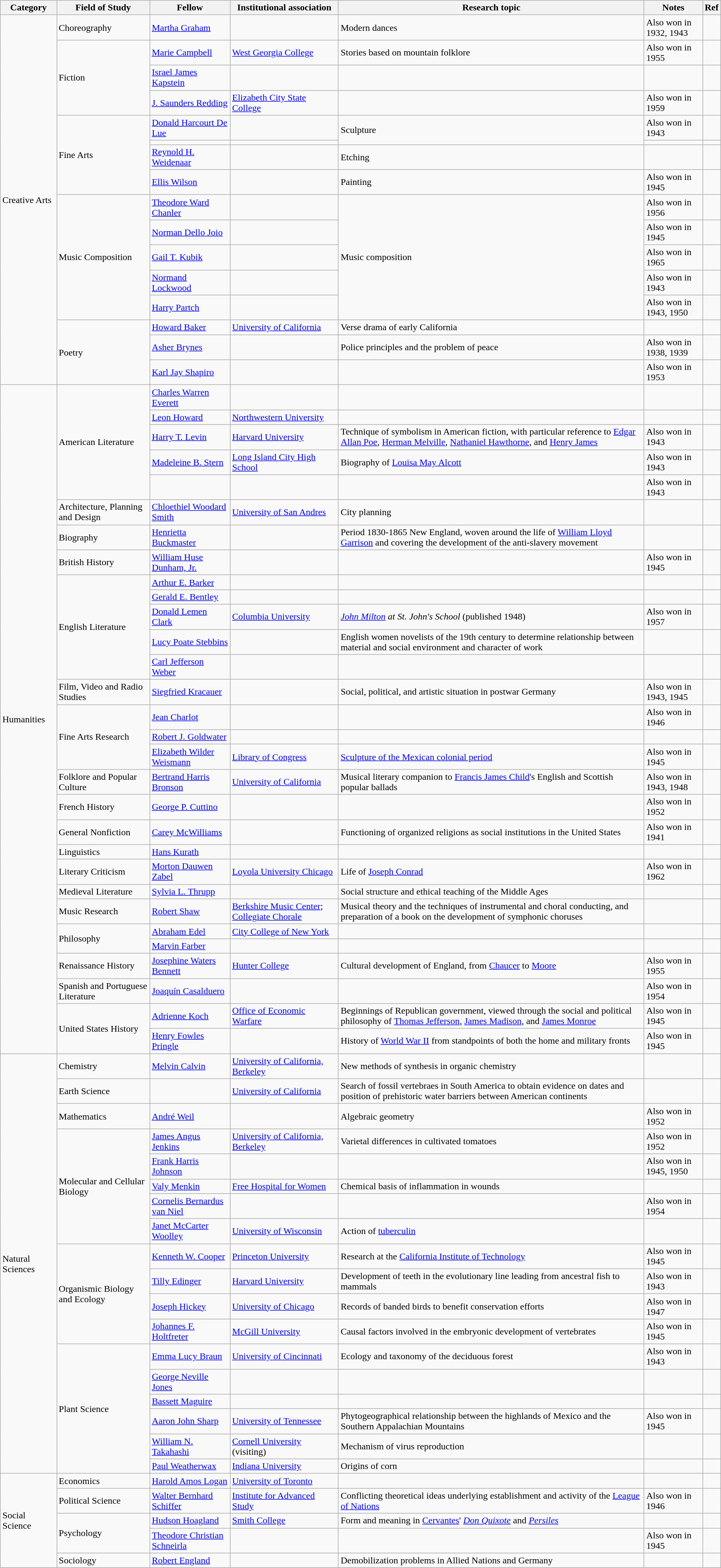<table class="wikitable sortable static-row-numbers static-row-header-text">
<tr>
<th>Category</th>
<th>Field of Study</th>
<th>Fellow</th>
<th>Institutional association </th>
<th>Research topic</th>
<th>Notes</th>
<th class="unsortable">Ref</th>
</tr>
<tr>
<td rowspan="16">Creative Arts</td>
<td>Choreography</td>
<td><a href='#'>Martha Graham</a></td>
<td></td>
<td>Modern dances</td>
<td>Also won in 1932, 1943</td>
<td></td>
</tr>
<tr>
<td rowspan="3">Fiction</td>
<td><a href='#'>Marie Campbell</a></td>
<td><a href='#'>West Georgia College</a></td>
<td>Stories based on mountain folklore</td>
<td>Also won in 1955</td>
<td></td>
</tr>
<tr>
<td><a href='#'>Israel James Kapstein</a></td>
<td></td>
<td></td>
<td></td>
<td></td>
</tr>
<tr>
<td><a href='#'>J. Saunders Redding</a></td>
<td><a href='#'>Elizabeth City State College</a></td>
<td></td>
<td>Also won in 1959</td>
<td></td>
</tr>
<tr>
<td rowspan="4">Fine Arts</td>
<td><a href='#'>Donald Harcourt De Lue</a></td>
<td></td>
<td rowspan="2">Sculpture</td>
<td>Also won in 1943</td>
<td></td>
</tr>
<tr>
<td></td>
<td></td>
<td></td>
<td></td>
</tr>
<tr>
<td><a href='#'>Reynold H. Weidenaar</a></td>
<td></td>
<td>Etching</td>
<td></td>
<td></td>
</tr>
<tr>
<td><a href='#'>Ellis Wilson</a></td>
<td></td>
<td>Painting</td>
<td>Also won in 1945</td>
<td></td>
</tr>
<tr>
<td rowspan="5">Music Composition</td>
<td><a href='#'>Theodore Ward Chanler</a></td>
<td></td>
<td rowspan="5">Music composition</td>
<td>Also won in 1956</td>
<td></td>
</tr>
<tr>
<td><a href='#'>Norman Dello Joio</a></td>
<td></td>
<td>Also won in 1945</td>
<td></td>
</tr>
<tr>
<td><a href='#'>Gail T. Kubik</a></td>
<td></td>
<td>Also won in 1965</td>
<td></td>
</tr>
<tr>
<td><a href='#'>Normand Lockwood</a></td>
<td></td>
<td>Also won in 1943</td>
<td></td>
</tr>
<tr>
<td><a href='#'>Harry Partch</a></td>
<td></td>
<td>Also won in 1943, 1950</td>
<td></td>
</tr>
<tr>
<td rowspan="3">Poetry</td>
<td><a href='#'>Howard Baker</a></td>
<td><a href='#'>University of California</a></td>
<td>Verse drama of early California</td>
<td></td>
<td></td>
</tr>
<tr>
<td><a href='#'>Asher Brynes</a></td>
<td></td>
<td>Police principles and the problem of peace</td>
<td>Also won in 1938, 1939</td>
<td></td>
</tr>
<tr>
<td><a href='#'>Karl Jay Shapiro</a></td>
<td></td>
<td></td>
<td>Also won in 1953</td>
<td></td>
</tr>
<tr>
<td rowspan="30">Humanities</td>
<td rowspan="5">American Literature</td>
<td><a href='#'>Charles Warren Everett</a></td>
<td></td>
<td></td>
<td></td>
<td></td>
</tr>
<tr>
<td><a href='#'>Leon Howard</a></td>
<td><a href='#'>Northwestern University</a></td>
<td></td>
<td></td>
<td></td>
</tr>
<tr>
<td><a href='#'>Harry T. Levin</a></td>
<td><a href='#'>Harvard University</a></td>
<td>Technique of symbolism in American fiction, with particular reference to <a href='#'>Edgar Allan Poe</a>, <a href='#'>Herman Melville</a>, <a href='#'>Nathaniel Hawthorne</a>, and <a href='#'>Henry James</a></td>
<td>Also won in 1943</td>
<td></td>
</tr>
<tr>
<td><a href='#'>Madeleine B. Stern</a></td>
<td><a href='#'>Long Island City High School</a></td>
<td>Biography of <a href='#'>Louisa May Alcott</a></td>
<td>Also won in 1943</td>
<td></td>
</tr>
<tr>
<td></td>
<td></td>
<td></td>
<td>Also won in 1943</td>
<td></td>
</tr>
<tr>
<td>Architecture, Planning and Design</td>
<td><a href='#'>Chloethiel Woodard Smith</a></td>
<td><a href='#'>University of San Andres</a></td>
<td>City planning</td>
<td></td>
<td></td>
</tr>
<tr>
<td>Biography</td>
<td><a href='#'>Henrietta Buckmaster</a></td>
<td></td>
<td>Period 1830-1865 New England, woven around the life of <a href='#'>William Lloyd Garrison</a> and covering the development of the anti-slavery movement</td>
<td></td>
<td></td>
</tr>
<tr>
<td>British History</td>
<td><a href='#'>William Huse Dunham, Jr.</a></td>
<td></td>
<td></td>
<td>Also won in 1945</td>
<td></td>
</tr>
<tr>
<td rowspan="5">English Literature</td>
<td><a href='#'>Arthur E. Barker</a></td>
<td></td>
<td></td>
<td></td>
<td></td>
</tr>
<tr>
<td><a href='#'>Gerald E. Bentley</a></td>
<td></td>
<td></td>
<td></td>
<td></td>
</tr>
<tr>
<td><a href='#'>Donald Lemen Clark</a></td>
<td><a href='#'>Columbia University</a></td>
<td><em><a href='#'>John Milton</a> at St. John's School</em> (published 1948)</td>
<td>Also won in 1957</td>
<td></td>
</tr>
<tr>
<td><a href='#'>Lucy Poate Stebbins</a></td>
<td></td>
<td>English women novelists of the 19th century to determine relationship between material and social environment and character of work</td>
<td></td>
<td></td>
</tr>
<tr>
<td><a href='#'>Carl Jefferson Weber</a></td>
<td></td>
<td></td>
<td></td>
<td></td>
</tr>
<tr>
<td>Film, Video and Radio Studies</td>
<td><a href='#'>Siegfried Kracauer</a></td>
<td></td>
<td>Social, political, and artistic situation in postwar Germany</td>
<td>Also won in 1943, 1945</td>
<td></td>
</tr>
<tr>
<td rowspan="3">Fine Arts Research</td>
<td><a href='#'>Jean Charlot</a></td>
<td></td>
<td></td>
<td>Also won in 1946</td>
<td></td>
</tr>
<tr>
<td><a href='#'>Robert J. Goldwater</a></td>
<td></td>
<td></td>
<td></td>
<td></td>
</tr>
<tr>
<td><a href='#'>Elizabeth Wilder Weismann</a></td>
<td><a href='#'>Library of Congress</a></td>
<td><a href='#'>Sculpture of the Mexican colonial period</a></td>
<td>Also won in 1945</td>
<td></td>
</tr>
<tr>
<td>Folklore and Popular Culture</td>
<td><a href='#'>Bertrand Harris Bronson</a></td>
<td><a href='#'>University of California</a></td>
<td>Musical literary companion to <a href='#'>Francis James Child</a>'s English and Scottish popular ballads</td>
<td>Also won in 1943, 1948</td>
<td></td>
</tr>
<tr>
<td>French History</td>
<td><a href='#'>George P. Cuttino</a></td>
<td></td>
<td></td>
<td>Also won in 1952</td>
<td></td>
</tr>
<tr>
<td>General Nonfiction</td>
<td><a href='#'>Carey McWilliams</a></td>
<td></td>
<td>Functioning of organized religions as social institutions in the United States</td>
<td>Also won in 1941</td>
<td></td>
</tr>
<tr>
<td>Linguistics</td>
<td><a href='#'>Hans Kurath</a></td>
<td></td>
<td></td>
<td></td>
<td></td>
</tr>
<tr>
<td>Literary Criticism</td>
<td><a href='#'>Morton Dauwen Zabel</a></td>
<td><a href='#'>Loyola University Chicago</a></td>
<td>Life of <a href='#'>Joseph Conrad</a></td>
<td>Also won in 1962</td>
<td></td>
</tr>
<tr>
<td>Medieval Literature</td>
<td><a href='#'>Sylvia L. Thrupp</a></td>
<td></td>
<td>Social structure and ethical teaching of the Middle Ages</td>
<td></td>
<td></td>
</tr>
<tr>
<td>Music Research</td>
<td><a href='#'>Robert Shaw</a></td>
<td><a href='#'>Berkshire Music Center</a>; <a href='#'>Collegiate Chorale</a></td>
<td>Musical theory and the techniques of instrumental and choral conducting, and preparation of a book on the development of symphonic choruses</td>
<td></td>
<td></td>
</tr>
<tr>
<td rowspan="2">Philosophy</td>
<td><a href='#'>Abraham Edel</a></td>
<td><a href='#'>City College of New York</a></td>
<td></td>
<td></td>
<td></td>
</tr>
<tr>
<td><a href='#'>Marvin Farber</a></td>
<td></td>
<td></td>
<td></td>
<td></td>
</tr>
<tr>
<td>Renaissance History</td>
<td><a href='#'>Josephine Waters Bennett</a></td>
<td><a href='#'>Hunter College</a></td>
<td>Cultural development of England, from <a href='#'>Chaucer</a> to <a href='#'>Moore</a></td>
<td>Also won in 1955</td>
<td></td>
</tr>
<tr>
<td>Spanish and Portuguese Literature</td>
<td><a href='#'>Joaquín Casalduero</a></td>
<td></td>
<td></td>
<td>Also won in 1954</td>
<td></td>
</tr>
<tr>
<td rowspan="2">United States History</td>
<td><a href='#'>Adrienne Koch</a></td>
<td><a href='#'>Office of Economic Warfare</a></td>
<td>Beginnings of Republican government, viewed through the social and political philosophy of <a href='#'>Thomas Jefferson</a>, <a href='#'>James Madison</a>, and <a href='#'>James Monroe</a></td>
<td>Also won in 1945</td>
<td></td>
</tr>
<tr>
<td><a href='#'>Henry Fowles Pringle</a></td>
<td></td>
<td>History of <a href='#'>World War II</a> from standpoints of both the home and military fronts</td>
<td>Also won in 1945</td>
<td></td>
</tr>
<tr>
<td rowspan="18">Natural Sciences</td>
<td>Chemistry</td>
<td><a href='#'>Melvin Calvin</a></td>
<td><a href='#'>University of California, Berkeley</a></td>
<td>New methods of synthesis in organic chemistry</td>
<td></td>
<td></td>
</tr>
<tr>
<td>Earth Science</td>
<td></td>
<td><a href='#'>University of California</a></td>
<td>Search of fossil vertebraes in South America to obtain evidence on dates and position of prehistoric water barriers between American continents</td>
<td></td>
<td></td>
</tr>
<tr>
<td>Mathematics</td>
<td><a href='#'>André Weil</a></td>
<td></td>
<td>Algebraic geometry</td>
<td>Also won in 1952</td>
<td></td>
</tr>
<tr>
<td rowspan="5">Molecular and Cellular Biology</td>
<td><a href='#'>James Angus Jenkins</a></td>
<td><a href='#'>University of California, Berkeley</a></td>
<td>Varietal differences in cultivated tomatoes</td>
<td>Also won in 1952</td>
<td></td>
</tr>
<tr>
<td><a href='#'>Frank Harris Johnson</a></td>
<td></td>
<td></td>
<td>Also won in 1945, 1950</td>
<td></td>
</tr>
<tr>
<td><a href='#'>Valy Menkin</a></td>
<td><a href='#'>Free Hospital for Women</a></td>
<td>Chemical basis of inflammation in wounds</td>
<td></td>
<td></td>
</tr>
<tr>
<td><a href='#'>Cornelis Bernardus van Niel</a></td>
<td></td>
<td></td>
<td>Also won in 1954</td>
<td></td>
</tr>
<tr>
<td><a href='#'>Janet McCarter Woolley</a></td>
<td><a href='#'>University of Wisconsin</a></td>
<td>Action of <a href='#'>tuberculin</a></td>
<td></td>
<td></td>
</tr>
<tr>
<td rowspan="4">Organismic Biology and Ecology</td>
<td><a href='#'>Kenneth W. Cooper</a></td>
<td><a href='#'>Princeton University</a></td>
<td>Research at the <a href='#'>California Institute of Technology</a></td>
<td>Also won in 1945</td>
<td></td>
</tr>
<tr>
<td><a href='#'>Tilly Edinger</a></td>
<td><a href='#'>Harvard University</a></td>
<td>Development of teeth in the evolutionary line leading from ancestral fish to mammals</td>
<td>Also won in 1943</td>
<td></td>
</tr>
<tr>
<td><a href='#'>Joseph Hickey</a></td>
<td><a href='#'>University of Chicago</a></td>
<td>Records of banded birds to benefit conservation efforts</td>
<td>Also won in 1947</td>
<td></td>
</tr>
<tr>
<td><a href='#'>Johannes F. Holtfreter</a></td>
<td><a href='#'>McGill University</a></td>
<td>Causal factors involved in the embryonic development of vertebrates</td>
<td>Also won in 1945</td>
<td></td>
</tr>
<tr>
<td rowspan="6">Plant Science</td>
<td><a href='#'>Emma Lucy Braun</a></td>
<td><a href='#'>University of Cincinnati</a></td>
<td>Ecology and taxonomy of the deciduous forest</td>
<td>Also won in 1943</td>
<td></td>
</tr>
<tr>
<td><a href='#'>George Neville Jones</a></td>
<td></td>
<td></td>
<td></td>
<td></td>
</tr>
<tr>
<td><a href='#'>Bassett Maguire</a></td>
<td></td>
<td></td>
<td></td>
<td></td>
</tr>
<tr>
<td><a href='#'>Aaron John Sharp</a></td>
<td><a href='#'>University of Tennessee</a></td>
<td>Phytogeographical relationship between the highlands of Mexico and the Southern Appalachian Mountains</td>
<td>Also won in 1945</td>
<td></td>
</tr>
<tr>
<td><a href='#'>William N. Takahashi</a></td>
<td><a href='#'>Cornell University</a> (visiting)</td>
<td>Mechanism of virus reproduction</td>
<td></td>
<td></td>
</tr>
<tr>
<td><a href='#'>Paul Weatherwax</a></td>
<td><a href='#'>Indiana University</a></td>
<td>Origins of corn</td>
<td></td>
<td></td>
</tr>
<tr>
<td rowspan="5">Social Science</td>
<td>Economics</td>
<td><a href='#'>Harold Amos Logan</a></td>
<td><a href='#'>University of Toronto</a></td>
<td></td>
<td></td>
<td></td>
</tr>
<tr>
<td>Political Science</td>
<td><a href='#'>Walter Bernhard Schiffer</a></td>
<td><a href='#'>Institute for Advanced Study</a></td>
<td>Conflicting theoretical ideas underlying establishment and activity of the <a href='#'>League of Nations</a></td>
<td>Also won in 1946</td>
<td></td>
</tr>
<tr>
<td rowspan="2">Psychology</td>
<td><a href='#'>Hudson Hoagland</a></td>
<td><a href='#'>Smith College</a></td>
<td>Form and meaning in <a href='#'>Cervantes</a>' <em><a href='#'>Don Quixote</a></em> and <em><a href='#'>Persiles</a></em></td>
<td></td>
<td></td>
</tr>
<tr>
<td><a href='#'>Theodore Christian Schneirla</a></td>
<td></td>
<td></td>
<td>Also won in 1945</td>
<td></td>
</tr>
<tr>
<td>Sociology</td>
<td><a href='#'>Robert England</a></td>
<td></td>
<td>Demobilization problems in Allied Nations and Germany</td>
<td></td>
<td></td>
</tr>
</table>
